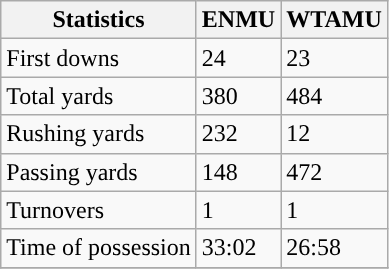<table class="wikitable">
<tr>
<th>Statistics</th>
<th>ENMU</th>
<th>WTAMU</th>
</tr>
<tr>
<td>First downs</td>
<td>24</td>
<td>23</td>
</tr>
<tr>
<td>Total yards</td>
<td>380</td>
<td>484</td>
</tr>
<tr>
<td>Rushing yards</td>
<td>232</td>
<td>12</td>
</tr>
<tr>
<td>Passing yards</td>
<td>148</td>
<td>472</td>
</tr>
<tr>
<td>Turnovers</td>
<td>1</td>
<td>1</td>
</tr>
<tr>
<td>Time of possession</td>
<td>33:02</td>
<td>26:58</td>
</tr>
<tr>
</tr>
</table>
